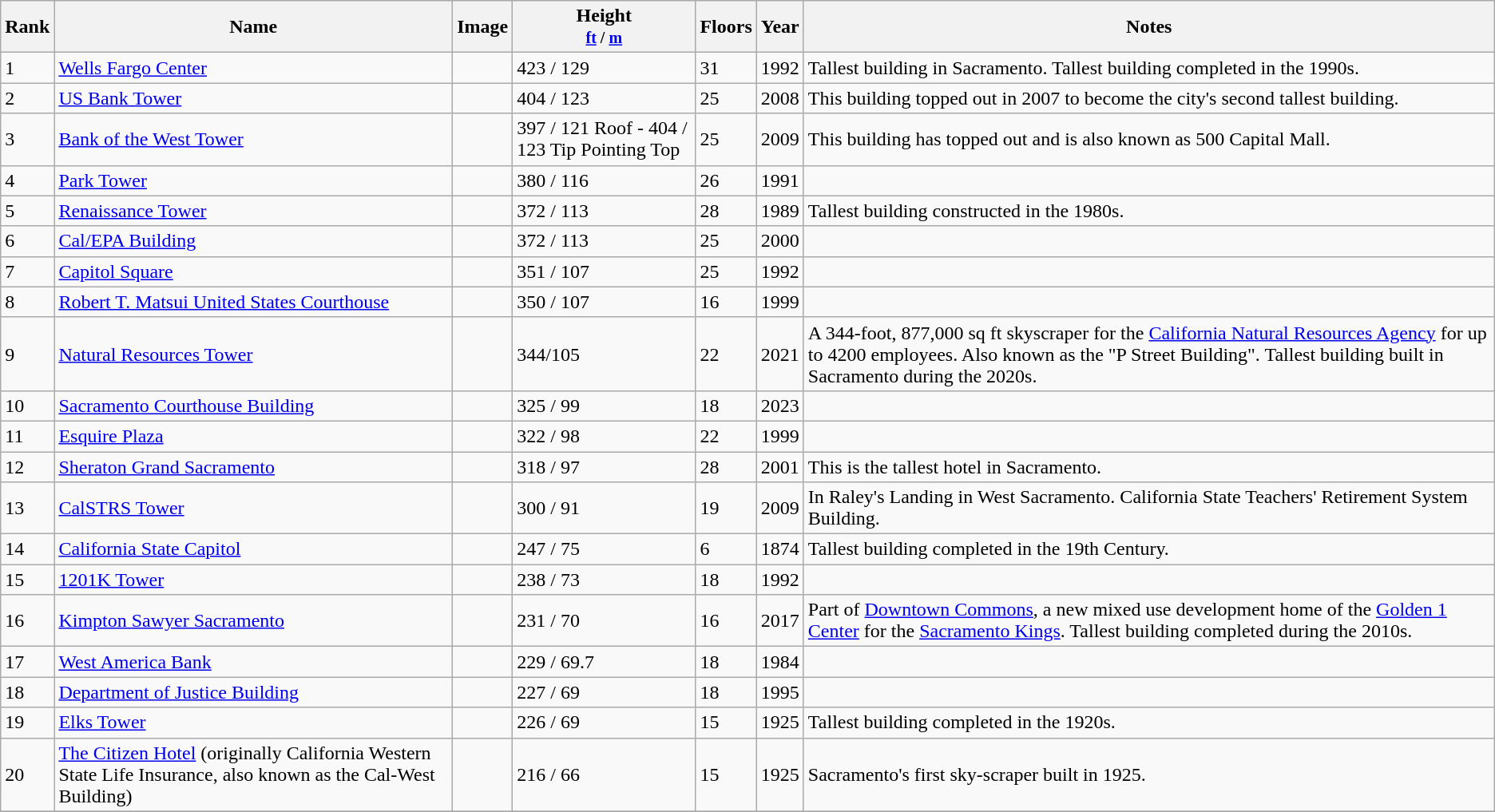<table class="wikitable sortable">
<tr>
<th>Rank</th>
<th>Name</th>
<th>Image</th>
<th>Height<br><small><a href='#'>ft</a> / <a href='#'>m</a></small></th>
<th>Floors</th>
<th>Year</th>
<th class="unsortable">Notes</th>
</tr>
<tr>
<td>1</td>
<td><a href='#'>Wells Fargo Center</a></td>
<td></td>
<td>423 / 129</td>
<td>31</td>
<td>1992</td>
<td>Tallest building in Sacramento. Tallest building completed in the 1990s.</td>
</tr>
<tr>
<td>2</td>
<td><a href='#'>US Bank Tower</a></td>
<td></td>
<td>404 / 123</td>
<td>25</td>
<td>2008</td>
<td>This building topped out in 2007 to become the city's second tallest building.</td>
</tr>
<tr>
<td>3</td>
<td><a href='#'>Bank of the West Tower</a></td>
<td></td>
<td>397 / 121 Roof - 404 / 123 Tip Pointing Top</td>
<td>25</td>
<td>2009</td>
<td>This building has topped out and is also known as 500 Capital Mall.</td>
</tr>
<tr>
<td>4</td>
<td><a href='#'>Park Tower</a></td>
<td></td>
<td>380 / 116</td>
<td>26</td>
<td>1991</td>
<td></td>
</tr>
<tr>
<td>5</td>
<td><a href='#'>Renaissance Tower</a></td>
<td></td>
<td>372 / 113</td>
<td>28</td>
<td>1989</td>
<td>Tallest building constructed in the 1980s.</td>
</tr>
<tr>
<td>6</td>
<td><a href='#'>Cal/EPA Building</a></td>
<td></td>
<td>372 / 113</td>
<td>25</td>
<td>2000</td>
<td></td>
</tr>
<tr>
<td>7</td>
<td><a href='#'>Capitol Square</a></td>
<td></td>
<td>351 / 107</td>
<td>25</td>
<td>1992</td>
<td></td>
</tr>
<tr>
<td>8</td>
<td><a href='#'>Robert T. Matsui United States Courthouse</a></td>
<td></td>
<td>350 / 107</td>
<td>16</td>
<td>1999</td>
<td></td>
</tr>
<tr>
<td>9</td>
<td><a href='#'>Natural Resources Tower</a></td>
<td></td>
<td>344/105</td>
<td>22</td>
<td>2021</td>
<td>A 344-foot, 877,000 sq ft skyscraper for the <a href='#'>California Natural Resources Agency</a> for up to 4200 employees. Also known as the "P Street Building". Tallest building built in Sacramento during the 2020s.</td>
</tr>
<tr>
<td>10</td>
<td><a href='#'>Sacramento Courthouse Building</a></td>
<td></td>
<td>325 / 99</td>
<td>18</td>
<td>2023</td>
<td></td>
</tr>
<tr>
<td>11</td>
<td><a href='#'>Esquire Plaza</a></td>
<td></td>
<td>322 / 98</td>
<td>22</td>
<td>1999</td>
<td></td>
</tr>
<tr>
<td>12</td>
<td><a href='#'>Sheraton Grand Sacramento</a></td>
<td></td>
<td>318 / 97</td>
<td>28</td>
<td>2001</td>
<td>This is the tallest hotel in Sacramento.</td>
</tr>
<tr>
<td>13</td>
<td><a href='#'>CalSTRS Tower</a></td>
<td></td>
<td>300 / 91</td>
<td>19</td>
<td>2009</td>
<td>In Raley's Landing in West Sacramento. California State Teachers' Retirement System Building.</td>
</tr>
<tr>
<td>14</td>
<td><a href='#'>California State Capitol</a></td>
<td></td>
<td>247 / 75</td>
<td>6</td>
<td>1874</td>
<td>Tallest building completed in the 19th Century.</td>
</tr>
<tr>
<td>15</td>
<td><a href='#'>1201K Tower</a></td>
<td></td>
<td>238 / 73</td>
<td>18</td>
<td>1992</td>
<td></td>
</tr>
<tr>
<td>16</td>
<td><a href='#'>Kimpton Sawyer Sacramento</a></td>
<td></td>
<td>231 / 70</td>
<td>16</td>
<td>2017</td>
<td>Part of <a href='#'>Downtown Commons</a>, a new mixed use development home of the <a href='#'>Golden 1 Center</a> for the <a href='#'>Sacramento Kings</a>. Tallest building completed during the 2010s.</td>
</tr>
<tr>
<td>17</td>
<td><a href='#'>West America Bank</a></td>
<td></td>
<td>229 / 69.7</td>
<td>18</td>
<td>1984</td>
<td></td>
</tr>
<tr>
<td>18</td>
<td><a href='#'>Department of Justice Building</a></td>
<td></td>
<td>227 / 69</td>
<td>18</td>
<td>1995</td>
<td></td>
</tr>
<tr>
<td>19</td>
<td><a href='#'>Elks Tower</a></td>
<td></td>
<td>226 / 69</td>
<td>15</td>
<td>1925</td>
<td>Tallest building completed in the 1920s.</td>
</tr>
<tr>
<td>20</td>
<td><a href='#'>The Citizen Hotel</a> (originally California Western State Life Insurance, also known as the Cal-West Building)</td>
<td></td>
<td>216 / 66</td>
<td>15</td>
<td>1925</td>
<td>Sacramento's first sky-scraper built in 1925.</td>
</tr>
<tr>
</tr>
</table>
